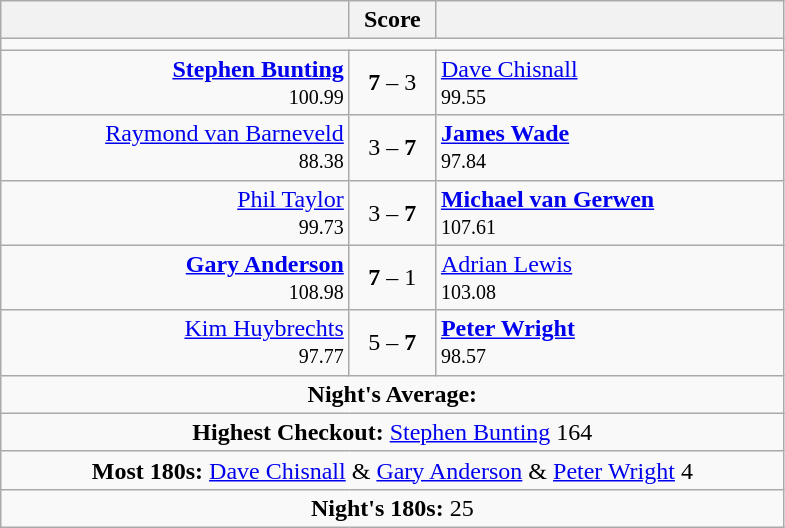<table class=wikitable style="text-align:center">
<tr>
<th width=225></th>
<th width=50>Score</th>
<th width=225></th>
</tr>
<tr align=centre>
<td colspan="3"></td>
</tr>
<tr align=left>
<td align=right><strong><a href='#'>Stephen Bunting</a></strong>  <br><small><span>100.99</span></small></td>
<td align=center><strong>7</strong> – 3</td>
<td> <a href='#'>Dave Chisnall</a> <br><small><span>99.55</span></small></td>
</tr>
<tr align=left>
<td align=right><a href='#'>Raymond van Barneveld</a>  <br><small><span>88.38</span></small></td>
<td align=center>3 – <strong>7</strong></td>
<td> <strong><a href='#'>James Wade</a></strong> <br><small><span>97.84</span></small></td>
</tr>
<tr align=left>
<td align=right><a href='#'>Phil Taylor</a>  <br><small><span>99.73</span></small></td>
<td align=center>3 – <strong>7</strong></td>
<td> <strong><a href='#'>Michael van Gerwen</a></strong><br><small><span>107.61</span></small></td>
</tr>
<tr align=left>
<td align=right><strong><a href='#'>Gary Anderson</a></strong> <br><small><span>108.98</span></small></td>
<td align=center><strong>7</strong> – 1</td>
<td> <a href='#'>Adrian Lewis</a> <br><small><span>103.08</span></small></td>
</tr>
<tr align=left>
<td align=right><a href='#'>Kim Huybrechts</a>  <br><small><span>97.77</span></small></td>
<td align=center>5 – <strong>7</strong></td>
<td> <strong><a href='#'>Peter Wright</a></strong> <br><small><span>98.57</span></small></td>
</tr>
<tr align=center>
<td colspan="3"><strong>Night's Average:</strong> </td>
</tr>
<tr align=center>
<td colspan="3"><strong>Highest Checkout:</strong>  <a href='#'>Stephen Bunting</a> 164</td>
</tr>
<tr align=center>
<td colspan="3"><strong>Most 180s:</strong>  <a href='#'>Dave Chisnall</a> &  <a href='#'>Gary Anderson</a> &  <a href='#'>Peter Wright</a> 4</td>
</tr>
<tr align=center>
<td colspan="3"><strong>Night's 180s:</strong> 25</td>
</tr>
</table>
